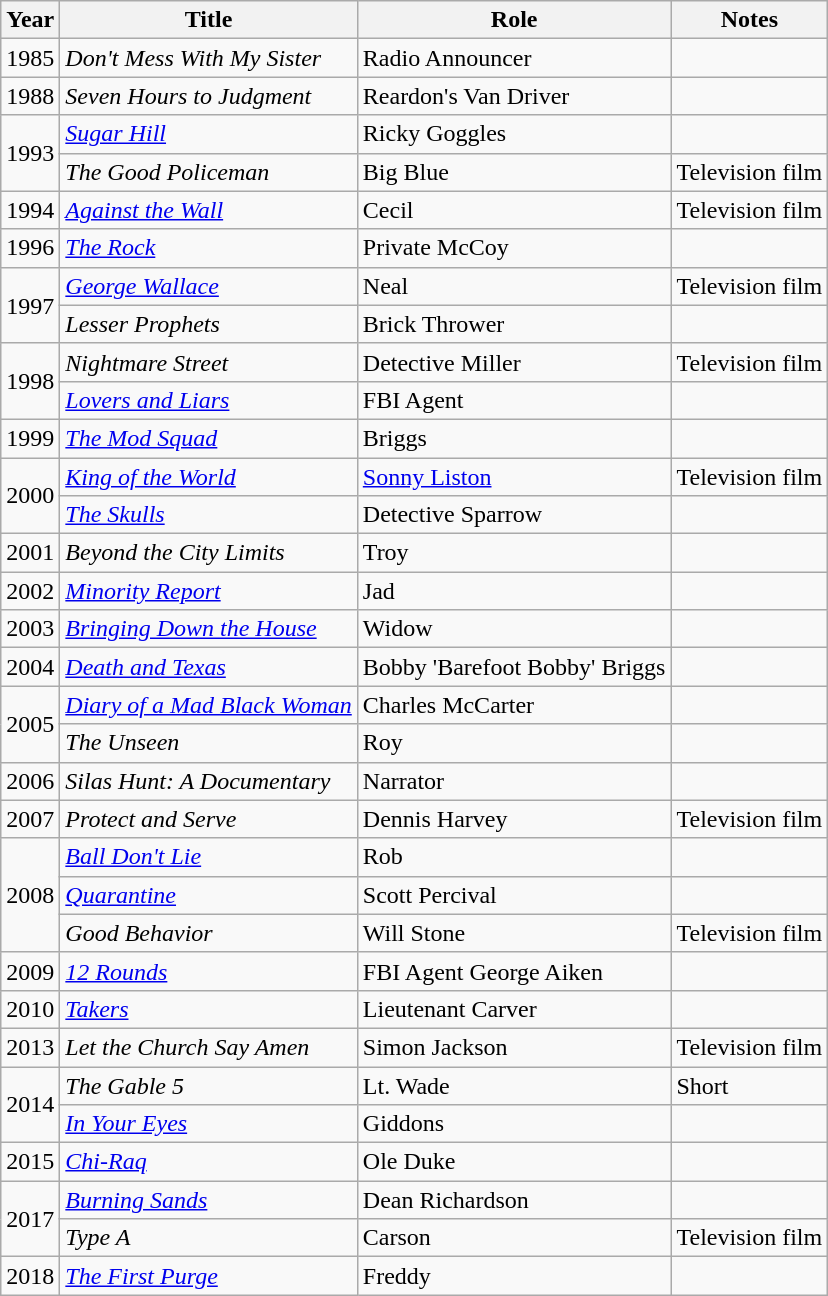<table class="wikitable sortable">
<tr>
<th>Year</th>
<th>Title</th>
<th>Role</th>
<th>Notes</th>
</tr>
<tr>
<td>1985</td>
<td><em>Don't Mess With My Sister</em></td>
<td>Radio Announcer</td>
<td></td>
</tr>
<tr>
<td>1988</td>
<td><em>Seven Hours to Judgment</em></td>
<td>Reardon's Van Driver</td>
<td></td>
</tr>
<tr>
<td rowspan=2>1993</td>
<td><em><a href='#'>Sugar Hill</a></em></td>
<td>Ricky Goggles</td>
<td></td>
</tr>
<tr>
<td><em>The Good Policeman</em></td>
<td>Big Blue</td>
<td>Television film</td>
</tr>
<tr>
<td>1994</td>
<td><em><a href='#'>Against the Wall</a></em></td>
<td>Cecil</td>
<td>Television film</td>
</tr>
<tr>
<td>1996</td>
<td><em><a href='#'>The Rock</a></em></td>
<td>Private McCoy</td>
<td></td>
</tr>
<tr>
<td rowspan=2>1997</td>
<td><em><a href='#'>George Wallace</a></em></td>
<td>Neal</td>
<td>Television film</td>
</tr>
<tr>
<td><em>Lesser Prophets</em></td>
<td>Brick Thrower</td>
<td></td>
</tr>
<tr>
<td rowspan=2>1998</td>
<td><em>Nightmare Street</em></td>
<td>Detective Miller</td>
<td>Television film</td>
</tr>
<tr>
<td><em><a href='#'>Lovers and Liars</a></em></td>
<td>FBI Agent</td>
<td></td>
</tr>
<tr>
<td>1999</td>
<td><em><a href='#'>The Mod Squad</a></em></td>
<td>Briggs</td>
<td></td>
</tr>
<tr>
<td rowspan=2>2000</td>
<td><em><a href='#'>King of the World</a></em></td>
<td><a href='#'>Sonny Liston</a></td>
<td>Television film</td>
</tr>
<tr>
<td><em><a href='#'>The Skulls</a></em></td>
<td>Detective Sparrow</td>
<td></td>
</tr>
<tr>
<td>2001</td>
<td><em>Beyond the City Limits</em></td>
<td>Troy</td>
<td></td>
</tr>
<tr>
<td>2002</td>
<td><em><a href='#'>Minority Report</a></em></td>
<td>Jad</td>
<td></td>
</tr>
<tr>
<td>2003</td>
<td><em><a href='#'>Bringing Down the House</a></em></td>
<td>Widow</td>
<td></td>
</tr>
<tr>
<td>2004</td>
<td><em><a href='#'>Death and Texas</a></em></td>
<td>Bobby 'Barefoot Bobby' Briggs</td>
<td></td>
</tr>
<tr>
<td rowspan=2>2005</td>
<td><em><a href='#'>Diary of a Mad Black Woman</a></em></td>
<td>Charles McCarter</td>
<td></td>
</tr>
<tr>
<td><em>The Unseen</em></td>
<td>Roy</td>
<td></td>
</tr>
<tr>
<td>2006</td>
<td><em>Silas Hunt: A Documentary</em></td>
<td>Narrator</td>
<td></td>
</tr>
<tr>
<td>2007</td>
<td><em>Protect and Serve</em></td>
<td>Dennis Harvey</td>
<td>Television film</td>
</tr>
<tr>
<td rowspan=3>2008</td>
<td><em><a href='#'>Ball Don't Lie</a></em></td>
<td>Rob</td>
<td></td>
</tr>
<tr>
<td><em><a href='#'>Quarantine</a></em></td>
<td>Scott Percival</td>
<td></td>
</tr>
<tr>
<td><em>Good Behavior</em></td>
<td>Will Stone</td>
<td>Television film</td>
</tr>
<tr>
<td>2009</td>
<td><em><a href='#'>12 Rounds</a></em></td>
<td>FBI Agent George Aiken</td>
<td></td>
</tr>
<tr>
<td>2010</td>
<td><em><a href='#'>Takers</a></em></td>
<td>Lieutenant Carver</td>
<td></td>
</tr>
<tr>
<td>2013</td>
<td><em>Let the Church Say Amen</em></td>
<td>Simon Jackson</td>
<td>Television film</td>
</tr>
<tr>
<td rowspan=2>2014</td>
<td><em>The Gable 5</em></td>
<td>Lt. Wade</td>
<td>Short</td>
</tr>
<tr>
<td><em><a href='#'>In Your Eyes</a></em></td>
<td>Giddons</td>
<td></td>
</tr>
<tr>
<td>2015</td>
<td><em><a href='#'>Chi-Raq</a></em></td>
<td>Ole Duke</td>
<td></td>
</tr>
<tr>
<td rowspan=2>2017</td>
<td><em><a href='#'>Burning Sands</a></em></td>
<td>Dean Richardson</td>
<td></td>
</tr>
<tr>
<td><em>Type A</em></td>
<td>Carson</td>
<td>Television film</td>
</tr>
<tr>
<td>2018</td>
<td><em><a href='#'>The First Purge</a></em></td>
<td>Freddy</td>
<td></td>
</tr>
</table>
